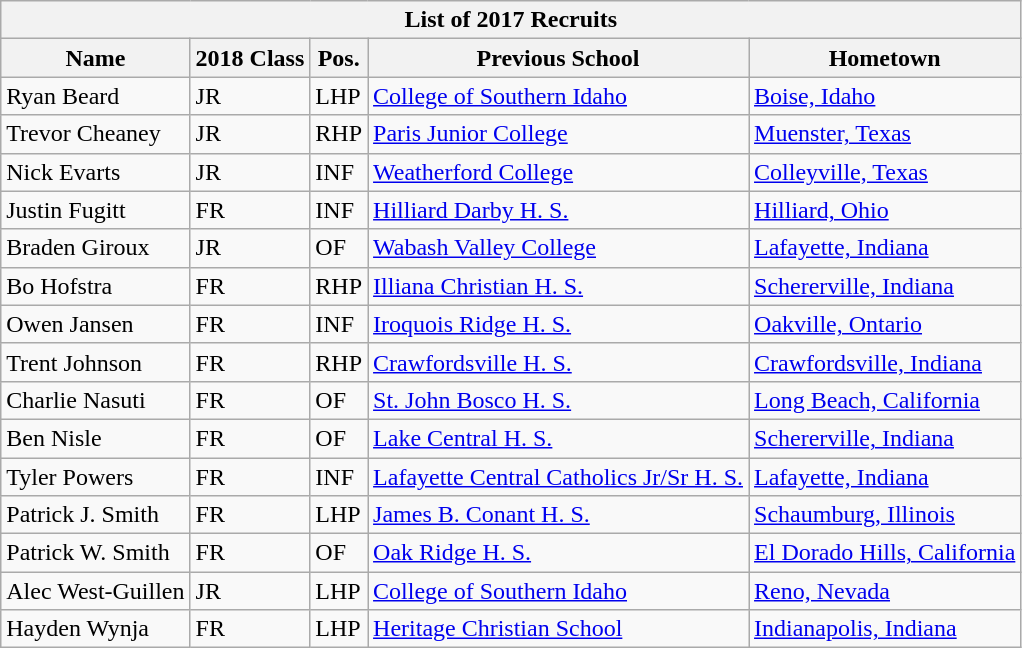<table class="wikitable collapsible">
<tr>
<th colspan="5">List of 2017 Recruits</th>
</tr>
<tr>
<th>Name</th>
<th>2018 Class</th>
<th>Pos.</th>
<th>Previous School</th>
<th>Hometown</th>
</tr>
<tr>
<td>Ryan Beard</td>
<td>JR</td>
<td>LHP</td>
<td><a href='#'>College of Southern Idaho</a></td>
<td><a href='#'>Boise, Idaho</a></td>
</tr>
<tr>
<td>Trevor Cheaney</td>
<td>JR</td>
<td>RHP</td>
<td><a href='#'>Paris Junior College</a></td>
<td><a href='#'>Muenster, Texas</a></td>
</tr>
<tr>
<td>Nick Evarts</td>
<td>JR</td>
<td>INF</td>
<td><a href='#'>Weatherford College</a></td>
<td><a href='#'>Colleyville, Texas</a></td>
</tr>
<tr>
<td>Justin Fugitt</td>
<td>FR</td>
<td>INF</td>
<td><a href='#'>Hilliard Darby H. S.</a></td>
<td><a href='#'>Hilliard, Ohio</a></td>
</tr>
<tr>
<td>Braden Giroux</td>
<td>JR</td>
<td>OF</td>
<td><a href='#'>Wabash Valley College</a></td>
<td><a href='#'>Lafayette, Indiana</a></td>
</tr>
<tr>
<td>Bo Hofstra</td>
<td>FR</td>
<td>RHP</td>
<td><a href='#'>Illiana Christian H. S.</a></td>
<td><a href='#'>Schererville, Indiana</a></td>
</tr>
<tr>
<td>Owen Jansen</td>
<td>FR</td>
<td>INF</td>
<td><a href='#'>Iroquois Ridge H. S.</a></td>
<td><a href='#'>Oakville, Ontario</a></td>
</tr>
<tr>
<td>Trent Johnson</td>
<td>FR</td>
<td>RHP</td>
<td><a href='#'>Crawfordsville H. S.</a></td>
<td><a href='#'>Crawfordsville, Indiana</a></td>
</tr>
<tr>
<td>Charlie Nasuti</td>
<td>FR</td>
<td>OF</td>
<td><a href='#'>St. John Bosco H. S.</a></td>
<td><a href='#'>Long Beach, California</a></td>
</tr>
<tr>
<td>Ben Nisle</td>
<td>FR</td>
<td>OF</td>
<td><a href='#'>Lake Central H. S.</a></td>
<td><a href='#'>Schererville, Indiana</a></td>
</tr>
<tr>
<td>Tyler Powers</td>
<td>FR</td>
<td>INF</td>
<td><a href='#'>Lafayette Central Catholics Jr/Sr H. S.</a></td>
<td><a href='#'>Lafayette, Indiana</a></td>
</tr>
<tr>
<td>Patrick J. Smith</td>
<td>FR</td>
<td>LHP</td>
<td><a href='#'>James B. Conant H. S.</a></td>
<td><a href='#'>Schaumburg, Illinois</a></td>
</tr>
<tr>
<td>Patrick W. Smith</td>
<td>FR</td>
<td>OF</td>
<td><a href='#'>Oak Ridge H. S.</a></td>
<td><a href='#'>El Dorado Hills, California</a></td>
</tr>
<tr>
<td>Alec West-Guillen</td>
<td>JR</td>
<td>LHP</td>
<td><a href='#'>College of Southern Idaho</a></td>
<td><a href='#'>Reno, Nevada</a></td>
</tr>
<tr>
<td>Hayden Wynja</td>
<td>FR</td>
<td>LHP</td>
<td><a href='#'>Heritage Christian School</a></td>
<td><a href='#'>Indianapolis, Indiana</a></td>
</tr>
</table>
